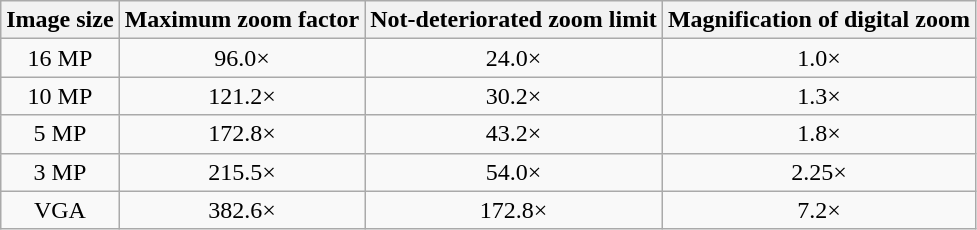<table class="wikitable" align="center" style="text-align: center">
<tr>
<th>Image size</th>
<th>Maximum zoom factor</th>
<th>Not-deteriorated zoom limit</th>
<th>Magnification of digital zoom</th>
</tr>
<tr>
<td>16 MP</td>
<td>96.0×</td>
<td>24.0×</td>
<td>1.0×</td>
</tr>
<tr>
<td>10 MP</td>
<td>121.2×</td>
<td>30.2×</td>
<td>1.3×</td>
</tr>
<tr>
<td>5 MP</td>
<td>172.8×</td>
<td>43.2×</td>
<td>1.8×</td>
</tr>
<tr>
<td>3 MP</td>
<td>215.5×</td>
<td>54.0×</td>
<td>2.25×</td>
</tr>
<tr>
<td>VGA</td>
<td>382.6×</td>
<td>172.8×</td>
<td>7.2×</td>
</tr>
</table>
